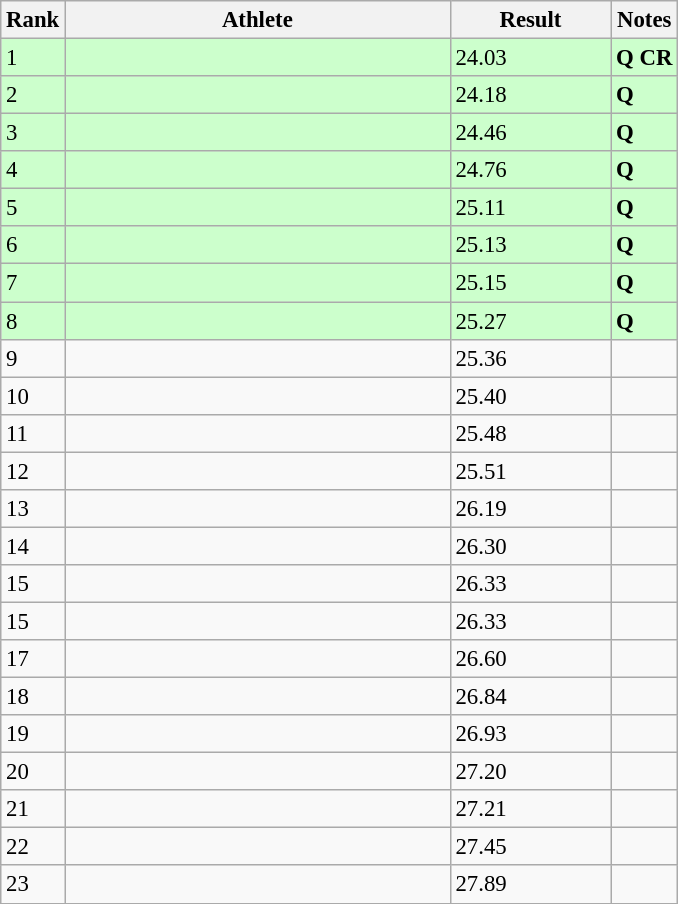<table class="wikitable" style="font-size:95%" style="width:35em;" style="text-align:center">
<tr>
<th>Rank</th>
<th width=250>Athlete</th>
<th width=100>Result</th>
<th>Notes</th>
</tr>
<tr bgcolor=ccffcc>
<td>1</td>
<td align=left></td>
<td>24.03</td>
<td><strong>Q CR</strong></td>
</tr>
<tr bgcolor=ccffcc>
<td>2</td>
<td align=left></td>
<td>24.18</td>
<td><strong>Q</strong></td>
</tr>
<tr bgcolor=ccffcc>
<td>3</td>
<td align=left></td>
<td>24.46</td>
<td><strong>Q</strong></td>
</tr>
<tr bgcolor=ccffcc>
<td>4</td>
<td align=left></td>
<td>24.76</td>
<td><strong>Q</strong></td>
</tr>
<tr bgcolor=ccffcc>
<td>5</td>
<td align=left></td>
<td>25.11</td>
<td><strong>Q</strong></td>
</tr>
<tr bgcolor=ccffcc>
<td>6</td>
<td align=left></td>
<td>25.13</td>
<td><strong>Q</strong></td>
</tr>
<tr bgcolor=ccffcc>
<td>7</td>
<td align=left></td>
<td>25.15</td>
<td><strong>Q</strong></td>
</tr>
<tr bgcolor=ccffcc>
<td>8</td>
<td align=left></td>
<td>25.27</td>
<td><strong>Q</strong></td>
</tr>
<tr>
<td>9</td>
<td align=left></td>
<td>25.36</td>
<td></td>
</tr>
<tr>
<td>10</td>
<td align=left></td>
<td>25.40</td>
<td></td>
</tr>
<tr>
<td>11</td>
<td align=left></td>
<td>25.48</td>
<td></td>
</tr>
<tr>
<td>12</td>
<td align=left></td>
<td>25.51</td>
<td></td>
</tr>
<tr>
<td>13</td>
<td align=left></td>
<td>26.19</td>
<td></td>
</tr>
<tr>
<td>14</td>
<td align=left></td>
<td>26.30</td>
<td></td>
</tr>
<tr>
<td>15</td>
<td align=left></td>
<td>26.33</td>
<td></td>
</tr>
<tr>
<td>15</td>
<td align=left></td>
<td>26.33</td>
<td></td>
</tr>
<tr>
<td>17</td>
<td align=left></td>
<td>26.60</td>
<td></td>
</tr>
<tr>
<td>18</td>
<td align=left></td>
<td>26.84</td>
<td></td>
</tr>
<tr>
<td>19</td>
<td align=left></td>
<td>26.93</td>
<td></td>
</tr>
<tr>
<td>20</td>
<td align=left></td>
<td>27.20</td>
<td></td>
</tr>
<tr>
<td>21</td>
<td align=left></td>
<td>27.21</td>
<td></td>
</tr>
<tr>
<td>22</td>
<td align=left></td>
<td>27.45</td>
<td></td>
</tr>
<tr>
<td>23</td>
<td align=left></td>
<td>27.89</td>
<td></td>
</tr>
<tr>
</tr>
</table>
